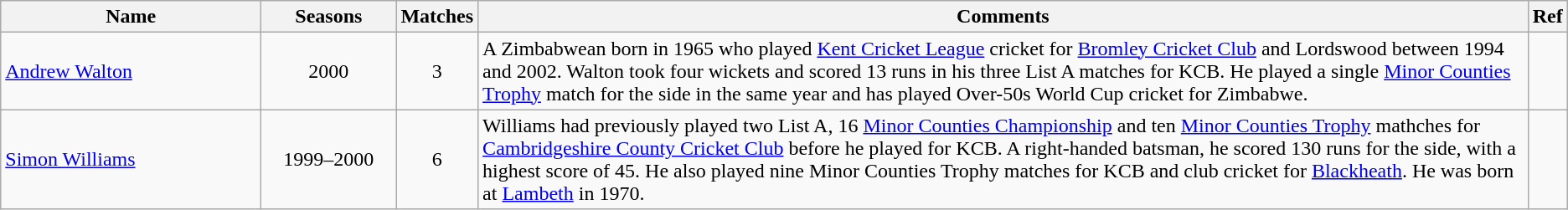<table class="wikitable">
<tr>
<th style="width:200px">Name</th>
<th style="width:100px">Seasons</th>
<th>Matches</th>
<th>Comments</th>
<th>Ref</th>
</tr>
<tr>
<td><a href='#'>Andrew Walton</a></td>
<td style="text-align: center;">2000</td>
<td style="text-align: center;">3</td>
<td>A Zimbabwean born in 1965 who played <a href='#'>Kent Cricket League</a> cricket for <a href='#'>Bromley Cricket Club</a> and Lordswood between 1994 and 2002. Walton took four wickets and scored 13 runs in his three List A matches for KCB. He played a single <a href='#'>Minor Counties Trophy</a> match for the side in the same year and has played Over-50s World Cup cricket for Zimbabwe.</td>
<td></td>
</tr>
<tr>
<td><a href='#'>Simon Williams</a></td>
<td style="text-align: center;">1999–2000</td>
<td style="text-align: center;">6</td>
<td>Williams had previously played two List A, 16 <a href='#'>Minor Counties Championship</a> and ten <a href='#'>Minor Counties Trophy</a> mathches for <a href='#'>Cambridgeshire County Cricket Club</a> before he played for KCB. A right-handed batsman, he scored 130 runs for the side, with a highest score of 45. He also played nine Minor Counties Trophy matches for KCB and club cricket for <a href='#'>Blackheath</a>. He was born at <a href='#'>Lambeth</a> in 1970.</td>
<td></td>
</tr>
</table>
